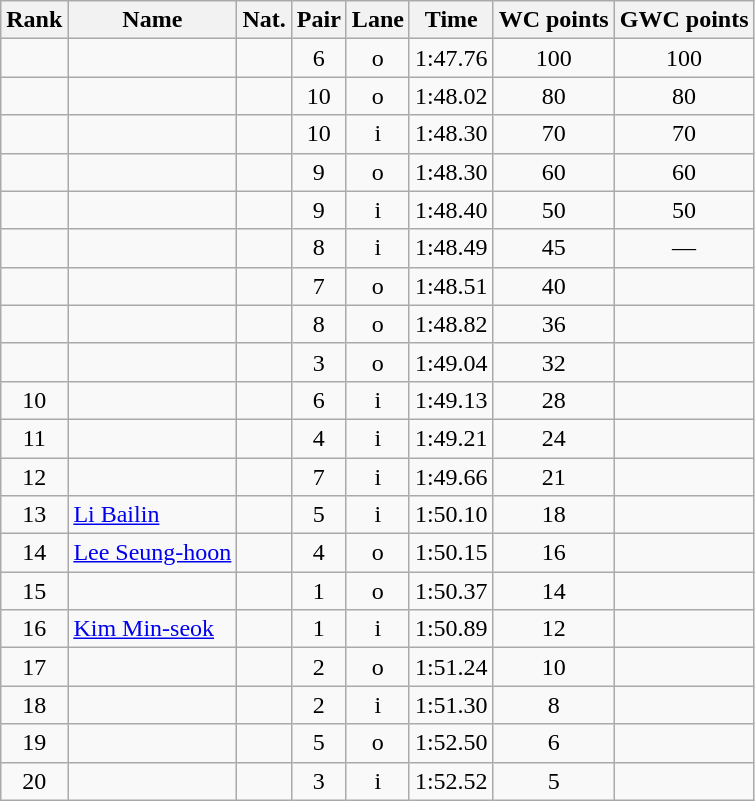<table class="wikitable sortable" style="text-align:center">
<tr>
<th>Rank</th>
<th>Name</th>
<th>Nat.</th>
<th>Pair</th>
<th>Lane</th>
<th>Time</th>
<th>WC points</th>
<th>GWC points</th>
</tr>
<tr>
<td></td>
<td align=left></td>
<td></td>
<td>6</td>
<td>o</td>
<td>1:47.76</td>
<td>100</td>
<td>100</td>
</tr>
<tr>
<td></td>
<td align=left></td>
<td></td>
<td>10</td>
<td>o</td>
<td>1:48.02</td>
<td>80</td>
<td>80</td>
</tr>
<tr>
<td></td>
<td align=left></td>
<td></td>
<td>10</td>
<td>i</td>
<td>1:48.30</td>
<td>70</td>
<td>70</td>
</tr>
<tr>
<td></td>
<td align=left></td>
<td></td>
<td>9</td>
<td>o</td>
<td>1:48.30</td>
<td>60</td>
<td>60</td>
</tr>
<tr>
<td></td>
<td align=left></td>
<td></td>
<td>9</td>
<td>i</td>
<td>1:48.40</td>
<td>50</td>
<td>50</td>
</tr>
<tr>
<td></td>
<td align=left></td>
<td></td>
<td>8</td>
<td>i</td>
<td>1:48.49</td>
<td>45</td>
<td>—</td>
</tr>
<tr>
<td></td>
<td align=left></td>
<td></td>
<td>7</td>
<td>o</td>
<td>1:48.51</td>
<td>40</td>
<td></td>
</tr>
<tr>
<td></td>
<td align=left></td>
<td></td>
<td>8</td>
<td>o</td>
<td>1:48.82</td>
<td>36</td>
<td></td>
</tr>
<tr>
<td></td>
<td align=left></td>
<td></td>
<td>3</td>
<td>o</td>
<td>1:49.04</td>
<td>32</td>
<td></td>
</tr>
<tr>
<td>10</td>
<td align=left></td>
<td></td>
<td>6</td>
<td>i</td>
<td>1:49.13</td>
<td>28</td>
<td></td>
</tr>
<tr>
<td>11</td>
<td align=left></td>
<td></td>
<td>4</td>
<td>i</td>
<td>1:49.21</td>
<td>24</td>
<td></td>
</tr>
<tr>
<td>12</td>
<td align=left></td>
<td></td>
<td>7</td>
<td>i</td>
<td>1:49.66</td>
<td>21</td>
<td></td>
</tr>
<tr>
<td>13</td>
<td align=left><a href='#'>Li Bailin</a></td>
<td></td>
<td>5</td>
<td>i</td>
<td>1:50.10</td>
<td>18</td>
<td></td>
</tr>
<tr>
<td>14</td>
<td align=left><a href='#'>Lee Seung-hoon</a></td>
<td></td>
<td>4</td>
<td>o</td>
<td>1:50.15</td>
<td>16</td>
<td></td>
</tr>
<tr>
<td>15</td>
<td align=left></td>
<td></td>
<td>1</td>
<td>o</td>
<td>1:50.37</td>
<td>14</td>
<td></td>
</tr>
<tr>
<td>16</td>
<td align=left><a href='#'>Kim Min-seok</a></td>
<td></td>
<td>1</td>
<td>i</td>
<td>1:50.89</td>
<td>12</td>
<td></td>
</tr>
<tr>
<td>17</td>
<td align=left></td>
<td></td>
<td>2</td>
<td>o</td>
<td>1:51.24</td>
<td>10</td>
<td></td>
</tr>
<tr>
<td>18</td>
<td align=left></td>
<td></td>
<td>2</td>
<td>i</td>
<td>1:51.30</td>
<td>8</td>
<td></td>
</tr>
<tr>
<td>19</td>
<td align=left></td>
<td></td>
<td>5</td>
<td>o</td>
<td>1:52.50</td>
<td>6</td>
<td></td>
</tr>
<tr>
<td>20</td>
<td align=left></td>
<td></td>
<td>3</td>
<td>i</td>
<td>1:52.52</td>
<td>5</td>
<td></td>
</tr>
</table>
